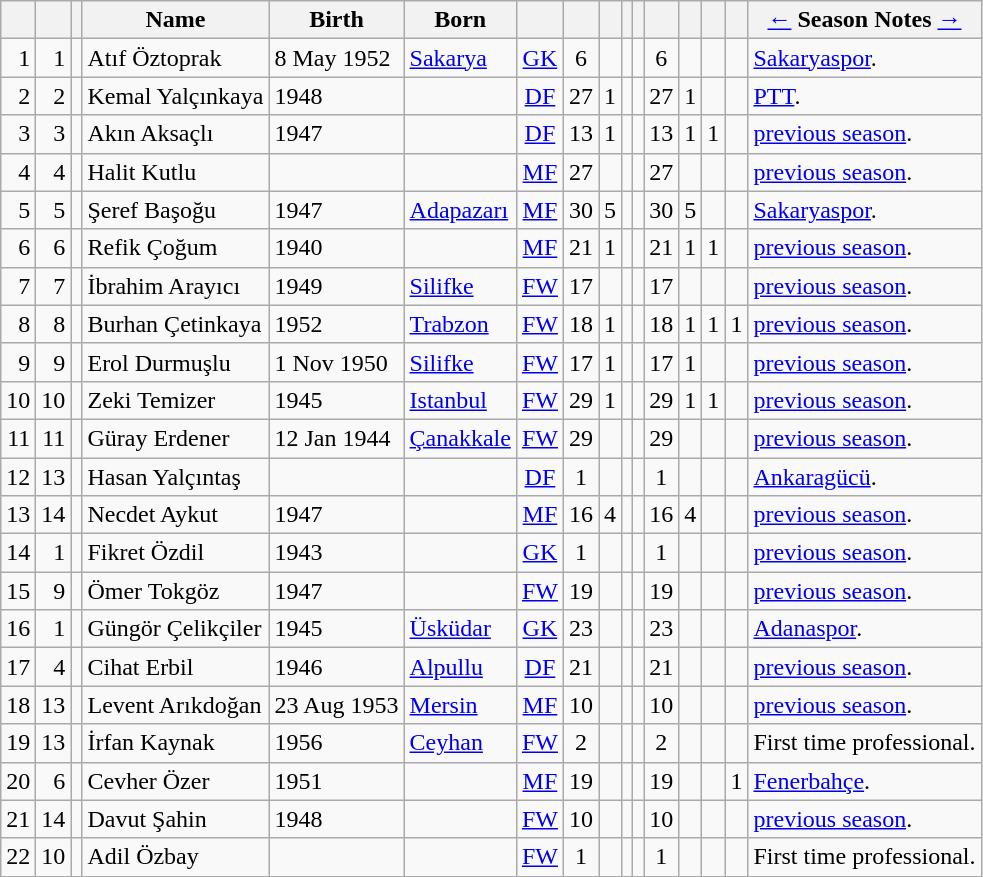<table class="wikitable sortable">
<tr>
<th></th>
<th></th>
<th></th>
<th>Name</th>
<th>Birth</th>
<th>Born</th>
<th></th>
<th></th>
<th></th>
<th></th>
<th></th>
<th></th>
<th></th>
<th></th>
<th></th>
<th><a href='#'>←</a> Season Notes <a href='#'>→</a></th>
</tr>
<tr>
<td align="right">1</td>
<td align="right">1</td>
<td></td>
<td>Atıf Öztoprak</td>
<td>8 May 1952</td>
<td><a href='#'>Sakarya</a></td>
<td align="center"><a href='#'>GK</a></td>
<td align="center">6</td>
<td></td>
<td></td>
<td></td>
<td align="center">6</td>
<td></td>
<td></td>
<td></td>
<td> <a href='#'>Sakaryaspor</a>.</td>
</tr>
<tr>
<td align="right">2</td>
<td align="right">2</td>
<td></td>
<td>Kemal Yalçınkaya</td>
<td>1948</td>
<td></td>
<td align="center"><a href='#'>DF</a></td>
<td align="center">27</td>
<td align="center">1</td>
<td></td>
<td></td>
<td align="center">27</td>
<td align="center">1</td>
<td></td>
<td></td>
<td> <a href='#'>PTT</a>.</td>
</tr>
<tr>
<td align="right">3</td>
<td align="right">3</td>
<td></td>
<td>Akın Aksaçlı</td>
<td>1947</td>
<td></td>
<td align="center"><a href='#'>DF</a></td>
<td align="center">13</td>
<td align="center">1</td>
<td></td>
<td></td>
<td align="center">13</td>
<td align="center">1</td>
<td align="center">1</td>
<td></td>
<td> <a href='#'>previous season</a>.</td>
</tr>
<tr>
<td align="right">4</td>
<td align="right">4</td>
<td></td>
<td>Halit Kutlu</td>
<td></td>
<td></td>
<td align="center"><a href='#'>MF</a></td>
<td align="center">27</td>
<td></td>
<td></td>
<td></td>
<td align="center">27</td>
<td></td>
<td></td>
<td></td>
<td> <a href='#'>previous season</a>.</td>
</tr>
<tr>
<td align="right">5</td>
<td align="right">5</td>
<td></td>
<td>Şeref Başoğu</td>
<td>1947</td>
<td><a href='#'>Adapazarı</a></td>
<td align="center"><a href='#'>MF</a></td>
<td align="center">30</td>
<td align="center">5</td>
<td></td>
<td></td>
<td align="center">30</td>
<td align="center">5</td>
<td></td>
<td></td>
<td> <a href='#'>Sakaryaspor</a>.</td>
</tr>
<tr>
<td align="right">6</td>
<td align="right">6</td>
<td></td>
<td>Refik Çoğum</td>
<td>1940</td>
<td></td>
<td align="center"><a href='#'>MF</a></td>
<td align="center">21</td>
<td align="center">1</td>
<td></td>
<td></td>
<td align="center">21</td>
<td align="center">1</td>
<td align="center">1</td>
<td></td>
<td> <a href='#'>previous season</a>.</td>
</tr>
<tr>
<td align="right">7</td>
<td align="right">7</td>
<td></td>
<td>İbrahim Arayıcı</td>
<td>1949</td>
<td><a href='#'>Silifke</a></td>
<td align="center"><a href='#'>FW</a></td>
<td align="center">17</td>
<td></td>
<td></td>
<td></td>
<td align="center">17</td>
<td></td>
<td></td>
<td></td>
<td> <a href='#'>previous season</a>.</td>
</tr>
<tr>
<td align="right">8</td>
<td align="right">8</td>
<td></td>
<td>Burhan Çetinkaya</td>
<td>1952</td>
<td><a href='#'>Trabzon</a></td>
<td align="center"><a href='#'>FW</a></td>
<td align="center">18</td>
<td align="center">1</td>
<td></td>
<td></td>
<td align="center">18</td>
<td align="center">1</td>
<td align="center">1</td>
<td align="center">1</td>
<td> <a href='#'>previous season</a>.</td>
</tr>
<tr>
<td align="right">9</td>
<td align="right">9</td>
<td></td>
<td>Erol Durmuşlu</td>
<td>1 Nov 1950</td>
<td><a href='#'>Silifke</a></td>
<td align="center"><a href='#'>FW</a></td>
<td align="center">17</td>
<td align="center">1</td>
<td></td>
<td></td>
<td align="center">17</td>
<td align="center">1</td>
<td></td>
<td></td>
<td> <a href='#'>previous season</a>.</td>
</tr>
<tr>
<td align="right">10</td>
<td align="right">10</td>
<td></td>
<td>Zeki Temizer</td>
<td>1945</td>
<td><a href='#'>Istanbul</a></td>
<td align="center"><a href='#'>FW</a></td>
<td align="center">29</td>
<td align="center">1</td>
<td></td>
<td></td>
<td align="center">29</td>
<td align="center">1</td>
<td align="center">1</td>
<td></td>
<td> <a href='#'>previous season</a>.</td>
</tr>
<tr>
<td align="right">11</td>
<td align="right">11</td>
<td></td>
<td>Güray Erdener</td>
<td>12 Jan 1944</td>
<td><a href='#'>Çanakkale</a></td>
<td align="center"><a href='#'>FW</a></td>
<td align="center">29</td>
<td></td>
<td></td>
<td></td>
<td align="center">29</td>
<td></td>
<td></td>
<td></td>
<td> <a href='#'>previous season</a>.</td>
</tr>
<tr>
<td align="right">12</td>
<td align="right">13</td>
<td></td>
<td>Hasan Yalçıntaş</td>
<td></td>
<td></td>
<td align="center"><a href='#'>DF</a></td>
<td align="center">1</td>
<td></td>
<td></td>
<td></td>
<td align="center">1</td>
<td></td>
<td></td>
<td></td>
<td> <a href='#'>Ankaragücü</a>.</td>
</tr>
<tr>
<td align="right">13</td>
<td align="right">14</td>
<td></td>
<td>Necdet Aykut</td>
<td>1947</td>
<td></td>
<td align="center"><a href='#'>MF</a></td>
<td align="center">16</td>
<td align="center">4</td>
<td></td>
<td></td>
<td align="center">16</td>
<td align="center">4</td>
<td></td>
<td></td>
<td> <a href='#'>previous season</a>.</td>
</tr>
<tr>
<td align="right">14</td>
<td align="right">1</td>
<td></td>
<td>Fikret Özdil</td>
<td>1943</td>
<td></td>
<td align="center"><a href='#'>GK</a></td>
<td align="center">1</td>
<td></td>
<td></td>
<td></td>
<td align="center">1</td>
<td></td>
<td></td>
<td></td>
<td> <a href='#'>previous season</a>.</td>
</tr>
<tr>
<td align="right">15</td>
<td align="right">9</td>
<td></td>
<td>Ömer Tokgöz</td>
<td>1947</td>
<td></td>
<td align="center"><a href='#'>FW</a></td>
<td align="center">19</td>
<td></td>
<td></td>
<td></td>
<td align="center">19</td>
<td></td>
<td></td>
<td></td>
<td> <a href='#'>previous season</a>.</td>
</tr>
<tr>
<td align="right">16</td>
<td align="right">1</td>
<td></td>
<td>Güngör Çelikçiler</td>
<td>1945</td>
<td><a href='#'>Üsküdar</a></td>
<td align="center"><a href='#'>GK</a></td>
<td align="center">23</td>
<td></td>
<td></td>
<td></td>
<td align="center">23</td>
<td></td>
<td></td>
<td></td>
<td> <a href='#'>Adanaspor</a>.</td>
</tr>
<tr>
<td align="right">17</td>
<td align="right">4</td>
<td></td>
<td>Cihat Erbil</td>
<td>1946</td>
<td><a href='#'>Alpullu</a></td>
<td align="center"><a href='#'>DF</a></td>
<td align="center">21</td>
<td></td>
<td></td>
<td></td>
<td align="center">21</td>
<td></td>
<td></td>
<td></td>
<td> <a href='#'>previous season</a>.</td>
</tr>
<tr>
<td align="right">18</td>
<td align="right">13</td>
<td></td>
<td>Levent Arıkdoğan</td>
<td>23 Aug 1953</td>
<td><a href='#'>Mersin</a></td>
<td align="center"><a href='#'>MF</a></td>
<td align="center">10</td>
<td></td>
<td></td>
<td></td>
<td align="center">10</td>
<td></td>
<td></td>
<td></td>
<td> <a href='#'>previous season</a>.</td>
</tr>
<tr>
<td align="right">19</td>
<td align="right">13</td>
<td></td>
<td>İrfan Kaynak</td>
<td>1956</td>
<td><a href='#'>Ceyhan</a></td>
<td align="center"><a href='#'>FW</a></td>
<td align="center">2</td>
<td></td>
<td></td>
<td></td>
<td align="center">2</td>
<td></td>
<td></td>
<td></td>
<td>First time professional.</td>
</tr>
<tr>
<td align="right">20</td>
<td align="right">6</td>
<td></td>
<td>Cevher Özer</td>
<td>1951</td>
<td></td>
<td align="center"><a href='#'>MF</a></td>
<td align="center">19</td>
<td></td>
<td></td>
<td></td>
<td align="center">19</td>
<td></td>
<td></td>
<td align="center">1</td>
<td> <a href='#'>Fenerbahçe</a>.</td>
</tr>
<tr>
<td align="right">21</td>
<td align="right">14</td>
<td></td>
<td>Davut Şahin</td>
<td>1948</td>
<td></td>
<td align="center"><a href='#'>FW</a></td>
<td align="center">10</td>
<td></td>
<td></td>
<td></td>
<td align="center">10</td>
<td></td>
<td></td>
<td></td>
<td> <a href='#'>previous season</a>.</td>
</tr>
<tr>
<td align="right">22</td>
<td align="right">10</td>
<td></td>
<td>Adil Özbay</td>
<td></td>
<td></td>
<td align="center"><a href='#'>FW</a></td>
<td align="center">1</td>
<td></td>
<td></td>
<td></td>
<td align="center">1</td>
<td></td>
<td></td>
<td></td>
<td>First time professional.</td>
</tr>
</table>
